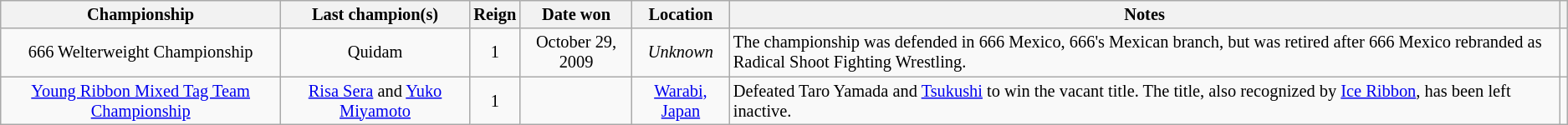<table class="wikitable" style="text-align:center; font-size:85%;">
<tr>
<th>Championship</th>
<th>Last champion(s)</th>
<th>Reign</th>
<th>Date won</th>
<th>Location</th>
<th>Notes</th>
<th class="unsortable"></th>
</tr>
<tr>
<td>666 Welterweight Championship</td>
<td>Quidam</td>
<td>1</td>
<td>October 29, 2009</td>
<td><em>Unknown</em></td>
<td align=left>The championship was defended in 666 Mexico, 666's Mexican branch, but was retired after 666 Mexico rebranded as Radical Shoot Fighting Wrestling.</td>
<td></td>
</tr>
<tr>
<td><a href='#'>Young Ribbon Mixed Tag Team Championship</a></td>
<td><a href='#'>Risa Sera</a> and <a href='#'>Yuko Miyamoto</a></td>
<td>1</td>
<td></td>
<td><a href='#'>Warabi, Japan</a></td>
<td align=left>Defeated Taro Yamada and <a href='#'>Tsukushi</a> to win the vacant title. The title, also recognized by <a href='#'>Ice Ribbon</a>, has been left inactive.</td>
<td></td>
</tr>
</table>
